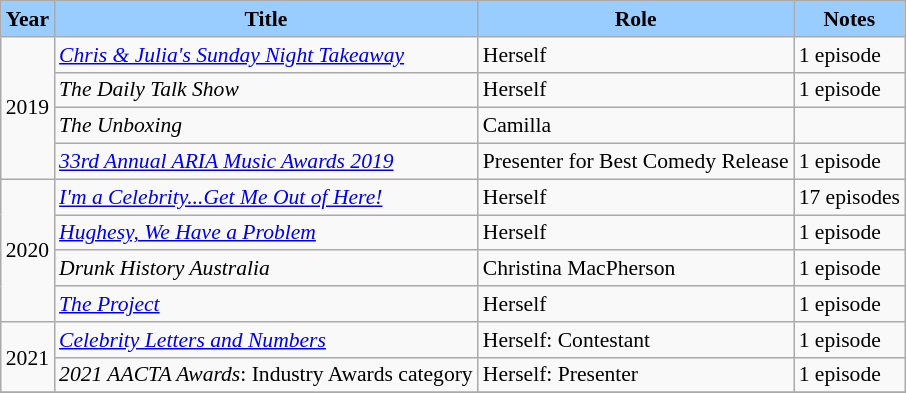<table class="wikitable" style="font-size: 90%;">
<tr>
<th style="background: #9cf;">Year</th>
<th style="background: #9cf;">Title</th>
<th style="background: #9cf;">Role</th>
<th style="background: #9cf;">Notes</th>
</tr>
<tr>
<td rowspan="4">2019</td>
<td><em><a href='#'>Chris & Julia's Sunday Night Takeaway</a></em></td>
<td>Herself</td>
<td>1 episode</td>
</tr>
<tr>
<td><em>The Daily Talk Show</em></td>
<td>Herself</td>
<td>1 episode</td>
</tr>
<tr>
<td><em>The Unboxing</em></td>
<td>Camilla</td>
<td></td>
</tr>
<tr>
<td><em><a href='#'>33rd Annual ARIA Music Awards 2019</a></em></td>
<td>Presenter for Best Comedy Release</td>
<td>1 episode</td>
</tr>
<tr>
<td rowspan="4">2020</td>
<td><em><a href='#'>I'm a Celebrity...Get Me Out of Here!</a></em></td>
<td>Herself</td>
<td>17 episodes</td>
</tr>
<tr>
<td><em><a href='#'>Hughesy, We Have a Problem</a></em></td>
<td>Herself</td>
<td>1 episode</td>
</tr>
<tr>
<td><em>Drunk History Australia</em></td>
<td>Christina MacPherson</td>
<td>1 episode</td>
</tr>
<tr>
<td><em><a href='#'>The Project</a></em></td>
<td>Herself</td>
<td>1 episode</td>
</tr>
<tr>
<td rowspan="2">2021</td>
<td><em><a href='#'>Celebrity Letters and Numbers</a></em></td>
<td>Herself: Contestant</td>
<td>1 episode</td>
</tr>
<tr>
<td><em>2021 AACTA Awards</em>: Industry Awards category</td>
<td>Herself: Presenter</td>
<td>1 episode</td>
</tr>
<tr>
</tr>
</table>
